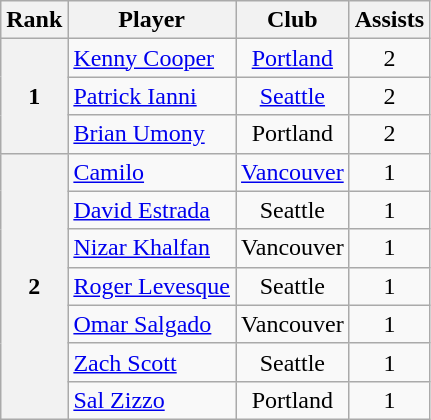<table class="wikitable" style="text-align:center">
<tr>
<th>Rank</th>
<th>Player</th>
<th>Club</th>
<th>Assists</th>
</tr>
<tr>
<th rowspan="3">1</th>
<td align="left"> <a href='#'>Kenny Cooper</a></td>
<td align="center"><a href='#'>Portland</a></td>
<td>2</td>
</tr>
<tr>
<td align="left"> <a href='#'>Patrick Ianni</a></td>
<td align="center"><a href='#'>Seattle</a></td>
<td>2</td>
</tr>
<tr>
<td align="left"> <a href='#'>Brian Umony</a></td>
<td align="center">Portland</td>
<td>2</td>
</tr>
<tr>
<th rowspan="7">2</th>
<td align="left"> <a href='#'>Camilo</a></td>
<td align="center"><a href='#'>Vancouver</a></td>
<td>1</td>
</tr>
<tr>
<td align="left"> <a href='#'>David Estrada</a></td>
<td align="center">Seattle</td>
<td>1</td>
</tr>
<tr>
<td align="left"> <a href='#'>Nizar Khalfan</a></td>
<td align="center">Vancouver</td>
<td>1</td>
</tr>
<tr>
<td align="left"> <a href='#'>Roger Levesque</a></td>
<td align="center">Seattle</td>
<td>1</td>
</tr>
<tr>
<td align="left"> <a href='#'>Omar Salgado</a></td>
<td align="center">Vancouver</td>
<td>1</td>
</tr>
<tr>
<td align="left"> <a href='#'>Zach Scott</a></td>
<td align="center">Seattle</td>
<td>1</td>
</tr>
<tr>
<td align="left"> <a href='#'>Sal Zizzo</a></td>
<td align="center">Portland</td>
<td>1</td>
</tr>
</table>
